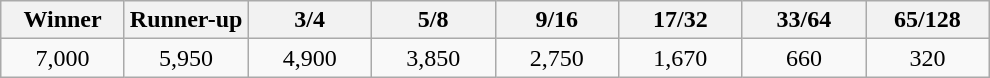<table class="wikitable">
<tr>
<th width=75>Winner</th>
<th width=75>Runner-up</th>
<th width=75>3/4</th>
<th width=75>5/8</th>
<th width=75>9/16</th>
<th width=75>17/32</th>
<th width=75>33/64</th>
<th width=75>65/128</th>
</tr>
<tr>
<td align=center>7,000</td>
<td align=center>5,950</td>
<td align=center>4,900</td>
<td align=center>3,850</td>
<td align=center>2,750</td>
<td align=center>1,670</td>
<td align=center>660</td>
<td align=center>320</td>
</tr>
</table>
